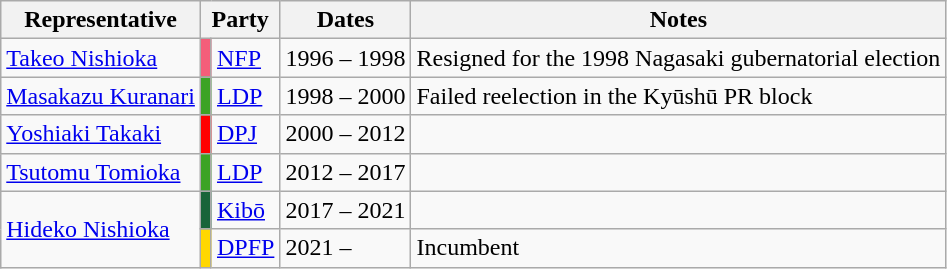<table class=wikitable>
<tr valign=bottom>
<th>Representative</th>
<th colspan="2">Party</th>
<th>Dates</th>
<th>Notes</th>
</tr>
<tr>
<td><a href='#'>Takeo Nishioka</a></td>
<td bgcolor=#F45E7A></td>
<td><a href='#'>NFP</a></td>
<td>1996 – 1998</td>
<td>Resigned for the 1998 Nagasaki gubernatorial election</td>
</tr>
<tr>
<td><a href='#'>Masakazu Kuranari</a></td>
<td bgcolor=#3CA324></td>
<td><a href='#'>LDP</a></td>
<td>1998 – 2000</td>
<td>Failed reelection in the Kyūshū PR block</td>
</tr>
<tr>
<td><a href='#'>Yoshiaki Takaki</a></td>
<td bgcolor=red></td>
<td><a href='#'>DPJ</a></td>
<td>2000 – 2012</td>
<td></td>
</tr>
<tr>
<td><a href='#'>Tsutomu Tomioka</a></td>
<td bgcolor=#3CA324></td>
<td><a href='#'>LDP</a></td>
<td>2012 – 2017</td>
<td></td>
</tr>
<tr>
<td rowspan="2"><a href='#'>Hideko Nishioka</a></td>
<td bgcolor=#186439></td>
<td><a href='#'>Kibō</a></td>
<td>2017 – 2021</td>
<td></td>
</tr>
<tr>
<td bgcolor=#FFD700></td>
<td><a href='#'>DPFP</a></td>
<td>2021 –</td>
<td>Incumbent</td>
</tr>
</table>
